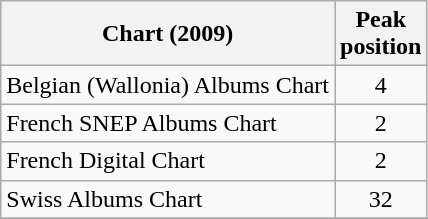<table class="wikitable sortable">
<tr>
<th>Chart (2009)</th>
<th>Peak<br>position</th>
</tr>
<tr>
<td>Belgian (Wallonia) Albums Chart</td>
<td align="center">4</td>
</tr>
<tr>
<td>French SNEP Albums Chart</td>
<td align="center">2</td>
</tr>
<tr>
<td>French Digital Chart</td>
<td align="center">2</td>
</tr>
<tr>
<td>Swiss Albums Chart</td>
<td align="center">32</td>
</tr>
<tr>
</tr>
</table>
